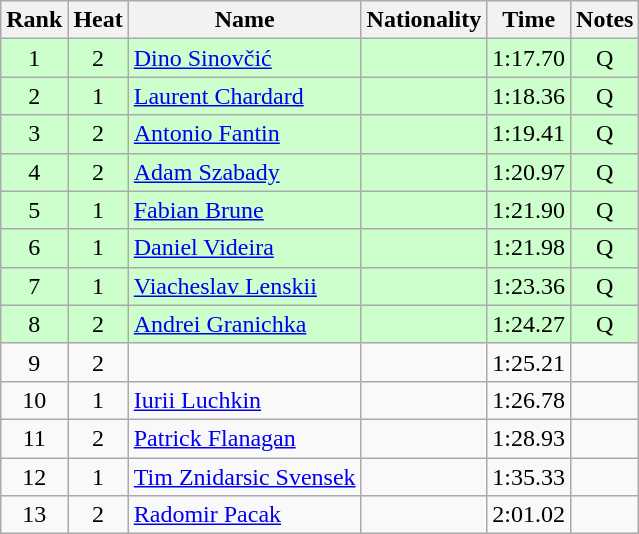<table class="wikitable sortable" style="text-align:center">
<tr>
<th>Rank</th>
<th>Heat</th>
<th>Name</th>
<th>Nationality</th>
<th>Time</th>
<th>Notes</th>
</tr>
<tr bgcolor=ccffcc>
<td>1</td>
<td>2</td>
<td align=left><a href='#'>Dino Sinovčić</a></td>
<td align=left></td>
<td>1:17.70</td>
<td>Q</td>
</tr>
<tr bgcolor=ccffcc>
<td>2</td>
<td>1</td>
<td align=left><a href='#'>Laurent Chardard</a></td>
<td align=left></td>
<td>1:18.36</td>
<td>Q</td>
</tr>
<tr bgcolor=ccffcc>
<td>3</td>
<td>2</td>
<td align=left><a href='#'>Antonio Fantin</a></td>
<td align=left></td>
<td>1:19.41</td>
<td>Q</td>
</tr>
<tr bgcolor=ccffcc>
<td>4</td>
<td>2</td>
<td align=left><a href='#'>Adam Szabady</a></td>
<td align=left></td>
<td>1:20.97</td>
<td>Q</td>
</tr>
<tr bgcolor=ccffcc>
<td>5</td>
<td>1</td>
<td align=left><a href='#'>Fabian Brune</a></td>
<td align=left></td>
<td>1:21.90</td>
<td>Q</td>
</tr>
<tr bgcolor=ccffcc>
<td>6</td>
<td>1</td>
<td align=left><a href='#'>Daniel Videira</a></td>
<td align=left></td>
<td>1:21.98</td>
<td>Q</td>
</tr>
<tr bgcolor=ccffcc>
<td>7</td>
<td>1</td>
<td align=left><a href='#'>Viacheslav Lenskii</a></td>
<td align=left></td>
<td>1:23.36</td>
<td>Q</td>
</tr>
<tr bgcolor=ccffcc>
<td>8</td>
<td>2</td>
<td align=left><a href='#'>Andrei Granichka</a></td>
<td align=left></td>
<td>1:24.27</td>
<td>Q</td>
</tr>
<tr>
<td>9</td>
<td>2</td>
<td align=left></td>
<td align=left></td>
<td>1:25.21</td>
<td></td>
</tr>
<tr>
<td>10</td>
<td>1</td>
<td align=left><a href='#'>Iurii Luchkin</a></td>
<td align=left></td>
<td>1:26.78</td>
<td></td>
</tr>
<tr>
<td>11</td>
<td>2</td>
<td align=left><a href='#'>Patrick Flanagan</a></td>
<td align=left></td>
<td>1:28.93</td>
<td></td>
</tr>
<tr>
<td>12</td>
<td>1</td>
<td align=left><a href='#'>Tim Znidarsic Svensek</a></td>
<td align=left></td>
<td>1:35.33</td>
<td></td>
</tr>
<tr>
<td>13</td>
<td>2</td>
<td align=left><a href='#'>Radomir Pacak</a></td>
<td align=left></td>
<td>2:01.02</td>
<td></td>
</tr>
</table>
